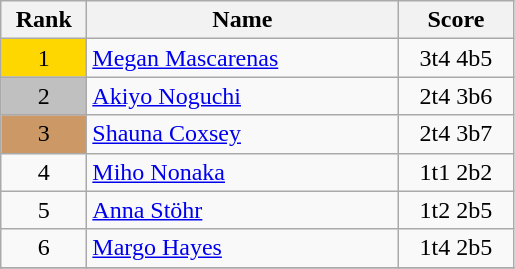<table class="wikitable">
<tr>
<th width = "50">Rank</th>
<th width = "200">Name</th>
<th width = "70">Score</th>
</tr>
<tr>
<td align="center" style="background: gold">1</td>
<td> <a href='#'>Megan Mascarenas</a></td>
<td align="center">3t4 4b5</td>
</tr>
<tr>
<td align="center" style="background: silver">2</td>
<td> <a href='#'>Akiyo Noguchi</a></td>
<td align="center">2t4 3b6</td>
</tr>
<tr>
<td align="center" style="background: #cc9966">3</td>
<td> <a href='#'>Shauna Coxsey</a></td>
<td align="center">2t4 3b7</td>
</tr>
<tr>
<td align="center">4</td>
<td> <a href='#'>Miho Nonaka</a></td>
<td align="center">1t1 2b2</td>
</tr>
<tr>
<td align="center">5</td>
<td> <a href='#'>Anna Stöhr</a></td>
<td align="center">1t2 2b5</td>
</tr>
<tr>
<td align="center">6</td>
<td> <a href='#'>Margo Hayes</a></td>
<td align="center">1t4 2b5</td>
</tr>
<tr>
</tr>
</table>
